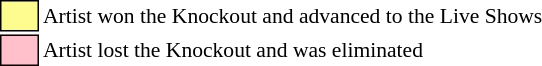<table class="toccolours" style="font-size: 90%; white-space: nowrap;">
<tr>
<td style="background-color:#fdfc8f; border: 1px solid black">      </td>
<td>Artist won the Knockout and advanced to the Live Shows</td>
</tr>
<tr>
<td style="background-color:pink; border: 1px solid black">      </td>
<td>Artist lost the Knockout and was eliminated</td>
</tr>
<tr>
</tr>
</table>
